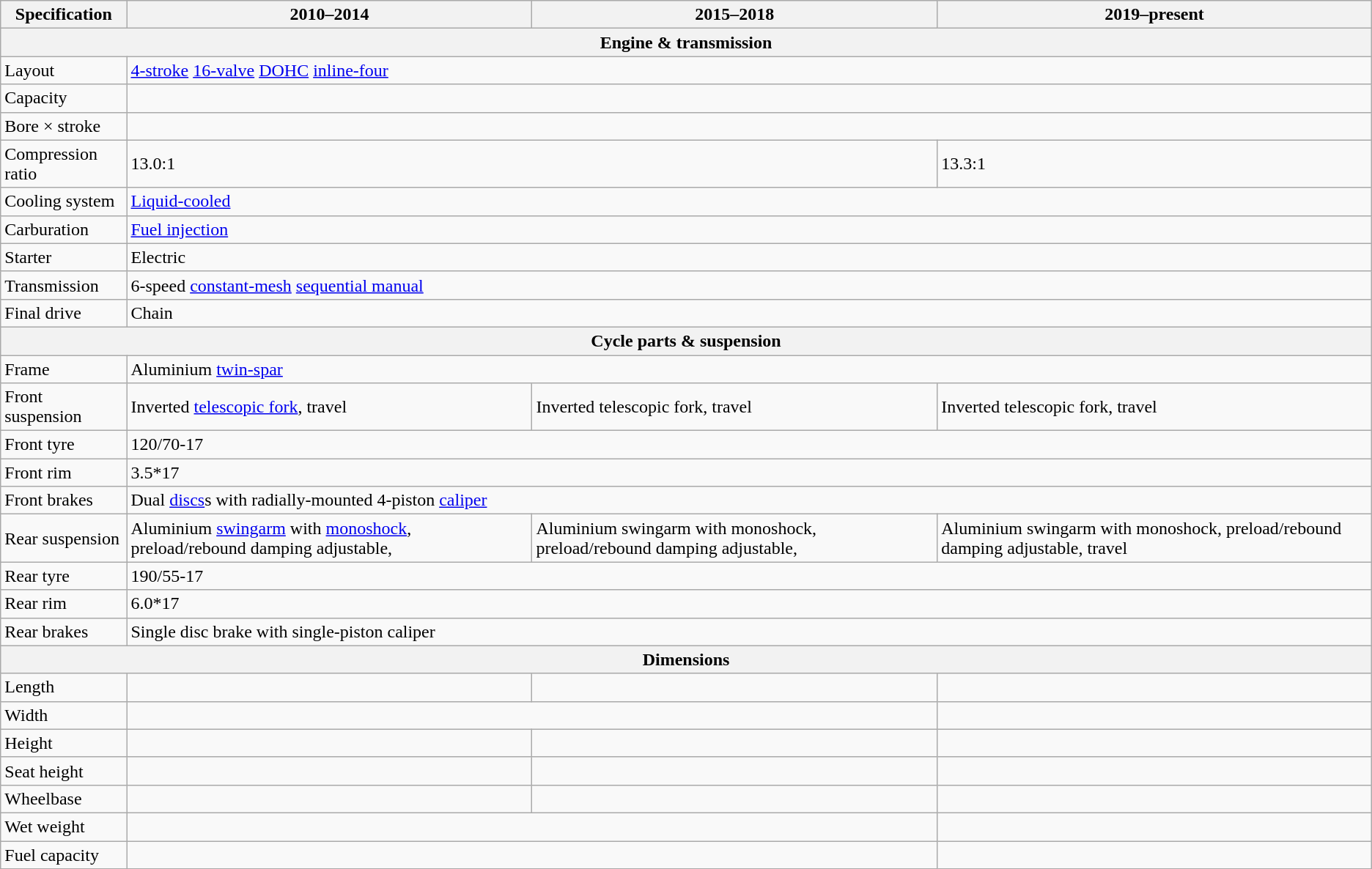<table class="wikitable">
<tr>
<th>Specification</th>
<th>2010–2014</th>
<th>2015–2018</th>
<th>2019–present</th>
</tr>
<tr>
<th colspan="4" style="margin:auto; text-align:center;">Engine & transmission</th>
</tr>
<tr>
<td>Layout</td>
<td colspan="3"><a href='#'>4-stroke</a> <a href='#'>16-valve</a> <a href='#'>DOHC</a> <a href='#'>inline-four</a></td>
</tr>
<tr>
<td>Capacity</td>
<td colspan="3"></td>
</tr>
<tr>
<td>Bore × stroke</td>
<td colspan="3"></td>
</tr>
<tr>
<td>Compression ratio</td>
<td colspan="2">13.0:1</td>
<td colspan="1">13.3:1</td>
</tr>
<tr>
<td>Cooling system</td>
<td colspan="3"><a href='#'>Liquid-cooled</a></td>
</tr>
<tr>
<td>Carburation</td>
<td colspan="3"><a href='#'>Fuel injection</a></td>
</tr>
<tr>
<td>Starter</td>
<td colspan="3">Electric</td>
</tr>
<tr>
<td>Transmission</td>
<td colspan="3">6-speed <a href='#'>constant-mesh</a> <a href='#'>sequential manual</a></td>
</tr>
<tr>
<td>Final drive</td>
<td colspan="3">Chain</td>
</tr>
<tr>
<th colspan="4" style="margin:auto; text-align:center;">Cycle parts & suspension</th>
</tr>
<tr>
<td>Frame</td>
<td colspan="3">Aluminium <a href='#'>twin-spar</a></td>
</tr>
<tr>
<td>Front suspension</td>
<td colspan="1">Inverted  <a href='#'>telescopic fork</a>,  travel</td>
<td colspan="1">Inverted  telescopic fork,  travel</td>
<td colspan="1">Inverted  telescopic fork,  travel</td>
</tr>
<tr>
<td>Front tyre</td>
<td colspan="3">120/70-17</td>
</tr>
<tr>
<td>Front rim</td>
<td colspan="3">3.5*17</td>
</tr>
<tr>
<td>Front brakes</td>
<td colspan="3">Dual  <a href='#'>discs</a>s with radially-mounted 4-piston <a href='#'>caliper</a></td>
</tr>
<tr>
<td>Rear suspension</td>
<td colspan="1">Aluminium <a href='#'>swingarm</a> with <a href='#'>monoshock</a>, preload/rebound damping adjustable, </td>
<td colspan="1">Aluminium swingarm with monoshock, preload/rebound damping adjustable, </td>
<td colspan="1">Aluminium swingarm with monoshock, preload/rebound damping adjustable,  travel</td>
</tr>
<tr>
<td>Rear tyre</td>
<td colspan="3">190/55-17</td>
</tr>
<tr>
<td>Rear rim</td>
<td colspan="3">6.0*17</td>
</tr>
<tr>
<td>Rear brakes</td>
<td colspan="3">Single  disc brake with single-piston caliper</td>
</tr>
<tr>
<th colspan="4" style="margin:auto; text-align:center;">Dimensions</th>
</tr>
<tr>
<td>Length</td>
<td colspan="1"></td>
<td colspan="1"></td>
<td colspan="1"></td>
</tr>
<tr>
<td>Width</td>
<td colspan="2"></td>
<td colspan="1"></td>
</tr>
<tr>
<td>Height</td>
<td colspan="1"></td>
<td colspan="1"></td>
<td colspan="1"></td>
</tr>
<tr>
<td>Seat height</td>
<td colspan="1"></td>
<td colspan="1"></td>
<td colspan="1"></td>
</tr>
<tr>
<td>Wheelbase</td>
<td colspan="1"></td>
<td colspan="1"></td>
<td colspan="1"></td>
</tr>
<tr>
<td>Wet weight</td>
<td colspan="2"></td>
<td colspan="1"></td>
</tr>
<tr>
<td>Fuel capacity</td>
<td colspan="2"></td>
<td colspan="1"></td>
</tr>
</table>
